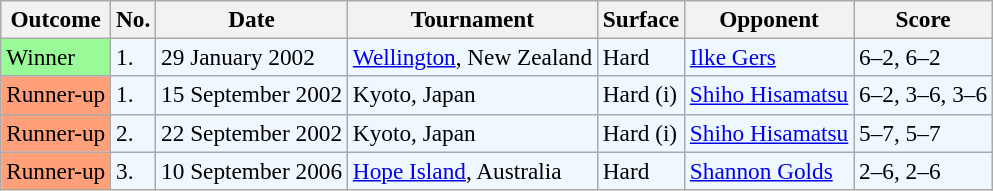<table class="sortable wikitable" style=font-size:97%>
<tr>
<th>Outcome</th>
<th>No.</th>
<th>Date</th>
<th>Tournament</th>
<th>Surface</th>
<th>Opponent</th>
<th>Score</th>
</tr>
<tr style="background:#f0f8ff;">
<td bgcolor="98FB98">Winner</td>
<td>1.</td>
<td>29 January 2002</td>
<td><a href='#'>Wellington</a>, New Zealand</td>
<td>Hard</td>
<td> <a href='#'>Ilke Gers</a></td>
<td>6–2, 6–2</td>
</tr>
<tr style="background:#f0f8ff;">
<td style="background:#ffa07a;">Runner-up</td>
<td>1.</td>
<td>15 September 2002</td>
<td>Kyoto, Japan</td>
<td>Hard (i)</td>
<td> <a href='#'>Shiho Hisamatsu</a></td>
<td>6–2, 3–6, 3–6</td>
</tr>
<tr style="background:#f0f8ff;">
<td style="background:#ffa07a;">Runner-up</td>
<td>2.</td>
<td>22 September 2002</td>
<td>Kyoto, Japan</td>
<td>Hard (i)</td>
<td> <a href='#'>Shiho Hisamatsu</a></td>
<td>5–7, 5–7</td>
</tr>
<tr style="background:#f0f8ff;">
<td style="background:#ffa07a;">Runner-up</td>
<td>3.</td>
<td>10 September 2006</td>
<td><a href='#'>Hope Island</a>, Australia</td>
<td>Hard</td>
<td> <a href='#'>Shannon Golds</a></td>
<td>2–6, 2–6</td>
</tr>
</table>
